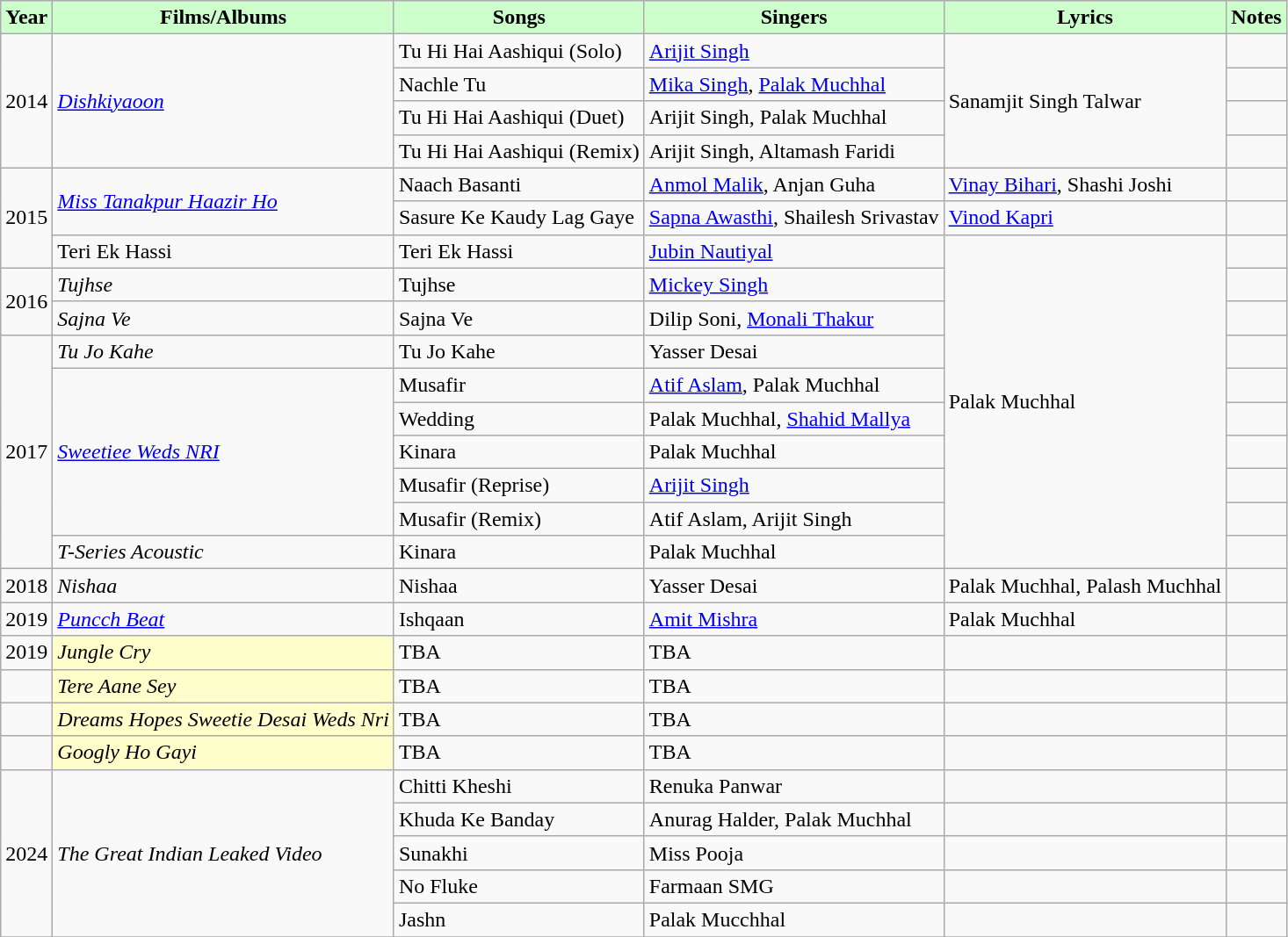<table class="wikitable sortable">
<tr>
<th style="background:#cfc; text-align:center;"><strong>Year</strong></th>
<th style="background:#cfc; text-align:center;"><strong>Films/Albums</strong></th>
<th style="background:#cfc; text-align:center;"><strong>Songs</strong></th>
<th style="background:#cfc; text-align:center;"><strong>Singers</strong></th>
<th style="background:#cfc; text-align:center;"><strong>Lyrics</strong></th>
<th style="background:#cfc; text-align:center;"><strong>Notes</strong></th>
</tr>
<tr>
<td rowspan="4">2014</td>
<td rowspan="4"><em><a href='#'>Dishkiyaoon</a></em></td>
<td>Tu Hi Hai Aashiqui (Solo)</td>
<td><a href='#'>Arijit Singh</a></td>
<td rowspan="4">Sanamjit Singh Talwar</td>
<td></td>
</tr>
<tr>
<td>Nachle Tu</td>
<td><a href='#'>Mika Singh</a>, <a href='#'>Palak Muchhal</a></td>
<td></td>
</tr>
<tr>
<td>Tu Hi Hai Aashiqui (Duet)</td>
<td>Arijit Singh, Palak Muchhal</td>
<td></td>
</tr>
<tr>
<td>Tu Hi Hai Aashiqui (Remix)</td>
<td>Arijit Singh, Altamash Faridi</td>
<td></td>
</tr>
<tr>
<td rowspan="3">2015</td>
<td rowspan="2"><em><a href='#'>Miss Tanakpur Haazir Ho</a></em></td>
<td>Naach Basanti</td>
<td><a href='#'>Anmol Malik</a>, Anjan Guha</td>
<td><a href='#'>Vinay Bihari</a>, Shashi Joshi</td>
<td></td>
</tr>
<tr>
<td>Sasure Ke Kaudy Lag Gaye</td>
<td><a href='#'>Sapna Awasthi</a>, Shailesh Srivastav</td>
<td><a href='#'>Vinod Kapri</a></td>
<td></td>
</tr>
<tr>
<td>Teri Ek Hassi</td>
<td>Teri Ek Hassi</td>
<td><a href='#'>Jubin Nautiyal</a></td>
<td rowspan="10">Palak Muchhal</td>
<td></td>
</tr>
<tr>
<td rowspan="2">2016</td>
<td><em>Tujhse</em></td>
<td>Tujhse</td>
<td><a href='#'>Mickey Singh</a></td>
<td></td>
</tr>
<tr>
<td><em>Sajna Ve</em></td>
<td>Sajna Ve</td>
<td>Dilip Soni, <a href='#'>Monali Thakur</a></td>
<td></td>
</tr>
<tr>
<td rowspan="7">2017</td>
<td><em>Tu Jo Kahe</em></td>
<td>Tu Jo Kahe</td>
<td>Yasser Desai</td>
<td></td>
</tr>
<tr>
<td rowspan="5"><em><a href='#'>Sweetiee Weds NRI</a></em></td>
<td>Musafir</td>
<td><a href='#'>Atif Aslam</a>, Palak Muchhal</td>
<td></td>
</tr>
<tr>
<td>Wedding</td>
<td>Palak Muchhal, <a href='#'>Shahid Mallya</a></td>
<td></td>
</tr>
<tr>
<td>Kinara</td>
<td>Palak Muchhal</td>
<td></td>
</tr>
<tr>
<td>Musafir (Reprise)</td>
<td><a href='#'>Arijit Singh</a></td>
<td></td>
</tr>
<tr>
<td>Musafir (Remix)</td>
<td>Atif Aslam, Arijit Singh</td>
<td></td>
</tr>
<tr>
<td><em>T-Series Acoustic</em></td>
<td>Kinara</td>
<td>Palak Muchhal</td>
<td></td>
</tr>
<tr>
<td>2018</td>
<td><em>Nishaa</em></td>
<td>Nishaa</td>
<td>Yasser Desai</td>
<td>Palak Muchhal, Palash Muchhal</td>
<td></td>
</tr>
<tr>
<td>2019</td>
<td><em><a href='#'>Puncch Beat</a></em></td>
<td>Ishqaan</td>
<td><a href='#'>Amit Mishra</a></td>
<td>Palak Muchhal</td>
<td></td>
</tr>
<tr>
<td>2019</td>
<td style="background:#ffc;"><em>Jungle Cry</em></td>
<td>TBA</td>
<td>TBA</td>
<td></td>
<td></td>
</tr>
<tr>
<td></td>
<td style="background:#ffc;"><em>Tere Aane Sey</em></td>
<td>TBA</td>
<td>TBA</td>
<td></td>
<td></td>
</tr>
<tr>
<td></td>
<td style="background:#ffc;"><em>Dreams Hopes Sweetie Desai Weds Nri</em></td>
<td>TBA</td>
<td>TBA</td>
<td></td>
<td></td>
</tr>
<tr>
<td></td>
<td style="background:#ffc;"><em>Googly Ho Gayi</em></td>
<td>TBA</td>
<td>TBA</td>
<td></td>
<td></td>
</tr>
<tr>
<td rowspan="5">2024</td>
<td rowspan="5"><em>The Great Indian Leaked Video</em></td>
<td>Chitti Kheshi</td>
<td>Renuka Panwar</td>
<td></td>
<td></td>
</tr>
<tr>
<td>Khuda Ke Banday</td>
<td>Anurag Halder, Palak Muchhal</td>
<td></td>
<td></td>
</tr>
<tr>
<td>Sunakhi</td>
<td>Miss Pooja</td>
<td></td>
<td></td>
</tr>
<tr>
<td>No Fluke</td>
<td>Farmaan SMG</td>
<td></td>
<td></td>
</tr>
<tr>
<td>Jashn</td>
<td>Palak Mucchhal</td>
<td></td>
<td></td>
</tr>
<tr>
</tr>
</table>
